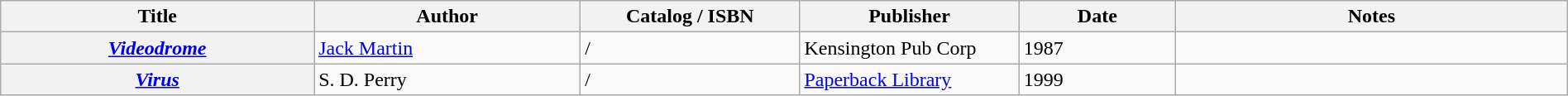<table class="wikitable sortable" style="width:100%;">
<tr>
<th width=20%>Title</th>
<th width=17%>Author</th>
<th width=14%>Catalog / ISBN</th>
<th width=14%>Publisher</th>
<th width=10%>Date</th>
<th width=25%>Notes</th>
</tr>
<tr>
<th><em><a href='#'>Videodrome</a></em></th>
<td><a href='#'>Jack Martin</a></td>
<td> / </td>
<td>Kensington Pub Corp</td>
<td>1987</td>
<td></td>
</tr>
<tr>
<th><em><a href='#'>Virus</a></em></th>
<td>S. D. Perry</td>
<td> / </td>
<td><a href='#'>Paperback Library</a></td>
<td>1999</td>
<td></td>
</tr>
</table>
